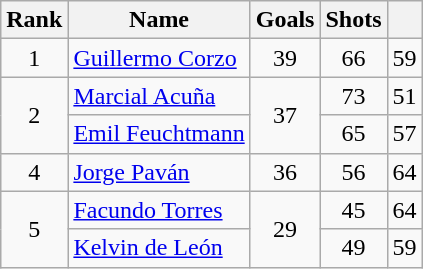<table class="wikitable" style="text-align: center;">
<tr>
<th>Rank</th>
<th>Name</th>
<th>Goals</th>
<th>Shots</th>
<th></th>
</tr>
<tr>
<td>1</td>
<td align=left> <a href='#'>Guillermo Corzo</a></td>
<td>39</td>
<td>66</td>
<td>59</td>
</tr>
<tr>
<td rowspan=2>2</td>
<td align=left> <a href='#'>Marcial Acuña</a></td>
<td rowspan=2>37</td>
<td>73</td>
<td>51</td>
</tr>
<tr>
<td align=left> <a href='#'>Emil Feuchtmann</a></td>
<td>65</td>
<td>57</td>
</tr>
<tr>
<td>4</td>
<td align=left> <a href='#'>Jorge Paván</a></td>
<td>36</td>
<td>56</td>
<td>64</td>
</tr>
<tr>
<td rowspan=2>5</td>
<td align=left> <a href='#'>Facundo Torres</a></td>
<td rowspan=2>29</td>
<td>45</td>
<td>64</td>
</tr>
<tr>
<td align=left> <a href='#'>Kelvin de León</a></td>
<td>49</td>
<td>59</td>
</tr>
</table>
